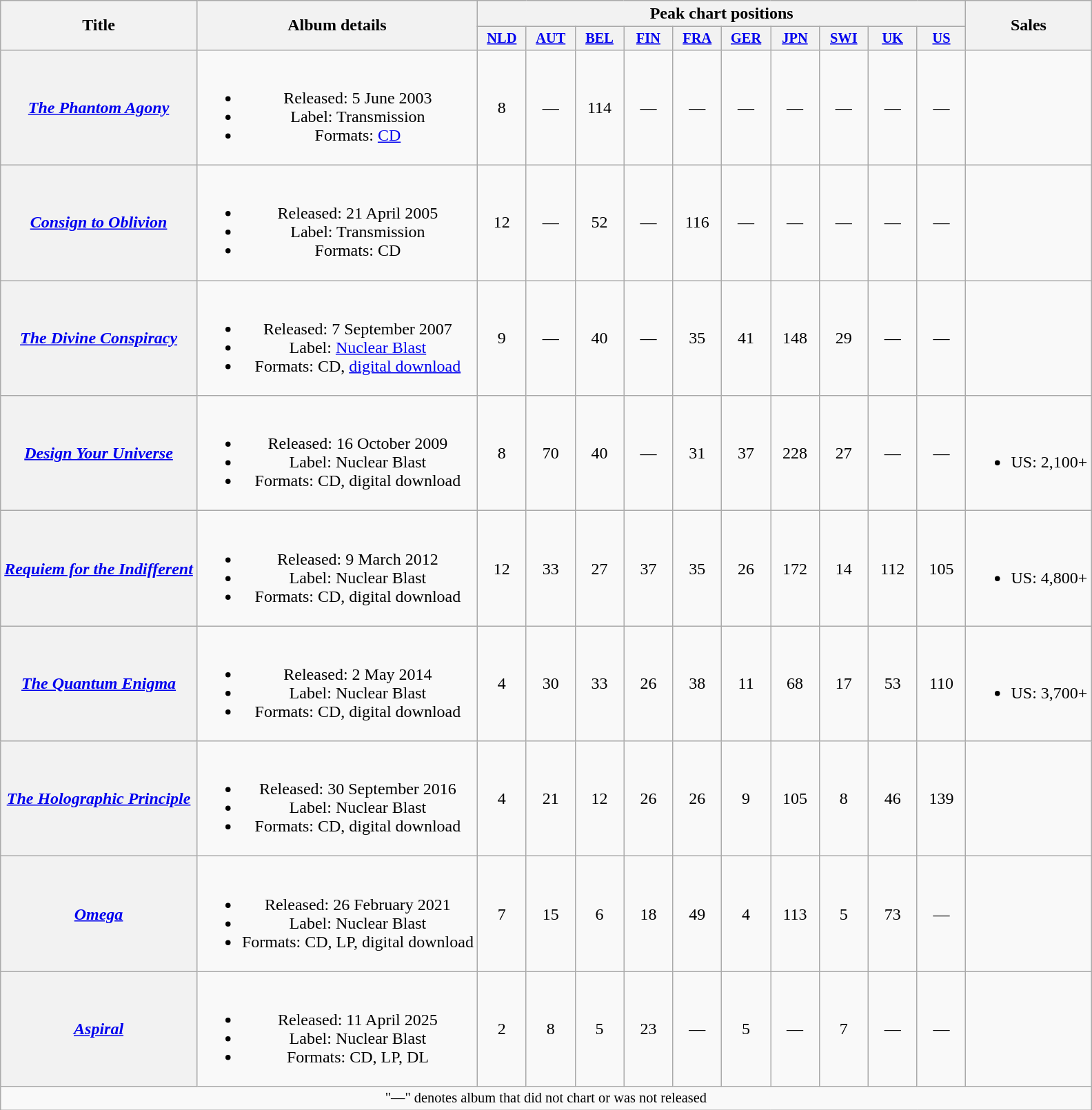<table class="wikitable plainrowheaders" style="text-align:center;" border="1">
<tr>
<th scope="col" rowspan="2">Title</th>
<th scope="col" rowspan="2">Album details</th>
<th scope="col" colspan="10">Peak chart positions</th>
<th scope="col" rowspan="2">Sales</th>
</tr>
<tr>
<th scope="col" style="width:3em;font-size:85%;"><a href='#'>NLD</a><br></th>
<th scope="col" style="width:3em;font-size:85%;"><a href='#'>AUT</a><br></th>
<th scope="col" style="width:3em;font-size:85%;"><a href='#'>BEL</a><br></th>
<th scope="col" style="width:3em;font-size:85%;"><a href='#'>FIN</a><br></th>
<th scope="col" style="width:3em;font-size:85%;"><a href='#'>FRA</a><br></th>
<th scope="col" style="width:3em;font-size:85%;"><a href='#'>GER</a><br></th>
<th scope="col" style="width:3em;font-size:85%;"><a href='#'>JPN</a><br></th>
<th scope="col" style="width:3em;font-size:85%;"><a href='#'>SWI</a><br></th>
<th scope="col" style="width:3em;font-size:85%;"><a href='#'>UK</a><br></th>
<th scope="col" style="width:3em;font-size:85%;"><a href='#'>US</a><br></th>
</tr>
<tr>
<th scope="row"><em><a href='#'>The Phantom Agony</a></em></th>
<td><br><ul><li>Released: 5 June 2003</li><li>Label: Transmission</li><li>Formats: <a href='#'>CD</a></li></ul></td>
<td>8</td>
<td>—</td>
<td>114</td>
<td>—</td>
<td>—</td>
<td>—</td>
<td>—</td>
<td>—</td>
<td>—</td>
<td>—</td>
<td></td>
</tr>
<tr>
<th scope="row"><em><a href='#'>Consign to Oblivion</a></em></th>
<td><br><ul><li>Released: 21 April 2005</li><li>Label: Transmission</li><li>Formats: CD</li></ul></td>
<td>12</td>
<td>—</td>
<td>52</td>
<td>—</td>
<td>116</td>
<td>—</td>
<td>—</td>
<td>—</td>
<td>—</td>
<td>—</td>
<td></td>
</tr>
<tr>
<th scope="row"><em><a href='#'>The Divine Conspiracy</a></em></th>
<td><br><ul><li>Released: 7 September 2007</li><li>Label: <a href='#'>Nuclear Blast</a></li><li>Formats: CD, <a href='#'>digital download</a></li></ul></td>
<td>9</td>
<td>—</td>
<td>40</td>
<td>—</td>
<td>35</td>
<td>41</td>
<td>148</td>
<td>29</td>
<td>—</td>
<td>—</td>
<td></td>
</tr>
<tr>
<th scope="row"><em><a href='#'>Design Your Universe</a></em></th>
<td><br><ul><li>Released: 16 October 2009</li><li>Label: Nuclear Blast</li><li>Formats: CD, digital download</li></ul></td>
<td>8</td>
<td>70</td>
<td>40</td>
<td>—</td>
<td>31</td>
<td>37</td>
<td>228</td>
<td>27</td>
<td>—</td>
<td>—</td>
<td><br><ul><li>US: 2,100+</li></ul></td>
</tr>
<tr>
<th scope="row"><em><a href='#'>Requiem for the Indifferent</a></em></th>
<td><br><ul><li>Released: 9 March 2012</li><li>Label: Nuclear Blast</li><li>Formats: CD, digital download</li></ul></td>
<td>12</td>
<td>33</td>
<td>27</td>
<td>37</td>
<td>35</td>
<td>26</td>
<td>172</td>
<td>14</td>
<td>112</td>
<td>105</td>
<td><br><ul><li>US: 4,800+</li></ul></td>
</tr>
<tr>
<th scope="row"><em><a href='#'>The Quantum Enigma</a></em></th>
<td><br><ul><li>Released: 2 May 2014</li><li>Label: Nuclear Blast</li><li>Formats: CD, digital download</li></ul></td>
<td>4</td>
<td>30</td>
<td>33</td>
<td>26</td>
<td>38</td>
<td>11</td>
<td>68</td>
<td>17</td>
<td>53</td>
<td>110</td>
<td><br><ul><li>US: 3,700+</li></ul></td>
</tr>
<tr>
<th scope="row"><em><a href='#'>The Holographic Principle</a></em></th>
<td><br><ul><li>Released: 30 September 2016</li><li>Label: Nuclear Blast</li><li>Formats: CD, digital download</li></ul></td>
<td>4</td>
<td>21</td>
<td>12</td>
<td>26</td>
<td>26</td>
<td>9</td>
<td>105</td>
<td>8</td>
<td>46</td>
<td>139</td>
<td></td>
</tr>
<tr>
<th scope="row"><em><a href='#'>Omega</a></em></th>
<td><br><ul><li>Released: 26 February 2021</li><li>Label: Nuclear Blast</li><li>Formats: CD, LP, digital download</li></ul></td>
<td>7</td>
<td>15</td>
<td>6</td>
<td>18</td>
<td>49</td>
<td>4</td>
<td>113</td>
<td>5</td>
<td>73</td>
<td>—</td>
<td></td>
</tr>
<tr>
<th scope="row"><em><a href='#'>Aspiral</a></em></th>
<td><br><ul><li>Released: 11 April 2025</li><li>Label: Nuclear Blast</li><li>Formats: CD, LP, DL</li></ul></td>
<td>2</td>
<td>8</td>
<td>5</td>
<td>23<br></td>
<td>—</td>
<td>5</td>
<td>—</td>
<td>7</td>
<td>—</td>
<td>—</td>
<td></td>
</tr>
<tr>
<td colspan="15" style="font-size:85%">"—" denotes album that did not chart or was not released</td>
</tr>
</table>
